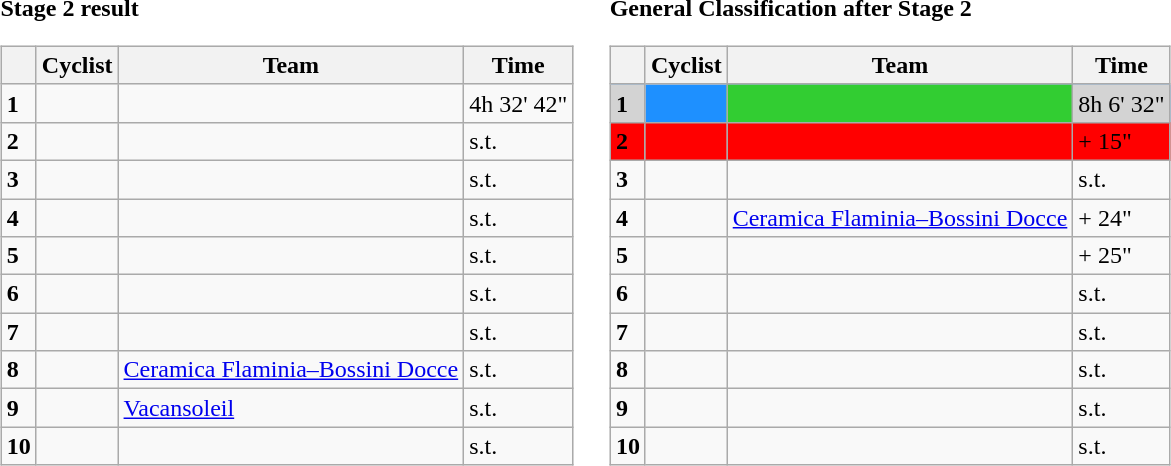<table>
<tr>
<td><strong>Stage 2 result</strong><br><table class="wikitable">
<tr>
<th></th>
<th>Cyclist</th>
<th>Team</th>
<th>Time</th>
</tr>
<tr>
<td><strong>1</strong></td>
<td></td>
<td></td>
<td>4h 32' 42"</td>
</tr>
<tr>
<td><strong>2</strong></td>
<td></td>
<td></td>
<td>s.t.</td>
</tr>
<tr>
<td><strong>3</strong></td>
<td></td>
<td></td>
<td>s.t.</td>
</tr>
<tr>
<td><strong>4</strong></td>
<td></td>
<td></td>
<td>s.t.</td>
</tr>
<tr>
<td><strong>5</strong></td>
<td></td>
<td></td>
<td>s.t.</td>
</tr>
<tr>
<td><strong>6</strong></td>
<td></td>
<td></td>
<td>s.t.</td>
</tr>
<tr>
<td><strong>7</strong></td>
<td></td>
<td></td>
<td>s.t.</td>
</tr>
<tr>
<td><strong>8</strong></td>
<td></td>
<td><a href='#'>Ceramica Flaminia–Bossini Docce</a></td>
<td>s.t.</td>
</tr>
<tr>
<td><strong>9</strong></td>
<td></td>
<td><a href='#'>Vacansoleil</a></td>
<td>s.t.</td>
</tr>
<tr>
<td><strong>10</strong></td>
<td></td>
<td></td>
<td>s.t.</td>
</tr>
</table>
</td>
<td></td>
<td><strong>General Classification after Stage 2</strong><br><table class="wikitable">
<tr>
<th></th>
<th>Cyclist</th>
<th>Team</th>
<th>Time</th>
</tr>
<tr style="background:dodgerblue">
<td bgcolor="lightgrey"><strong>1</strong></td>
<td></td>
<td bgcolor="limegreen"></td>
<td bgcolor="lightgrey">8h 6' 32"</td>
</tr>
<tr style="background:red">
<td><strong>2</strong></td>
<td></td>
<td></td>
<td>+ 15"</td>
</tr>
<tr>
<td><strong>3</strong></td>
<td></td>
<td></td>
<td>s.t.</td>
</tr>
<tr>
<td><strong>4</strong></td>
<td></td>
<td><a href='#'>Ceramica Flaminia–Bossini Docce</a></td>
<td>+ 24"</td>
</tr>
<tr>
<td><strong>5</strong></td>
<td></td>
<td></td>
<td>+ 25"</td>
</tr>
<tr>
<td><strong>6</strong></td>
<td></td>
<td></td>
<td>s.t.</td>
</tr>
<tr>
<td><strong>7</strong></td>
<td></td>
<td></td>
<td>s.t.</td>
</tr>
<tr>
<td><strong>8</strong></td>
<td></td>
<td></td>
<td>s.t.</td>
</tr>
<tr>
<td><strong>9</strong></td>
<td></td>
<td></td>
<td>s.t.</td>
</tr>
<tr>
<td><strong>10</strong></td>
<td></td>
<td></td>
<td>s.t.</td>
</tr>
</table>
</td>
</tr>
</table>
